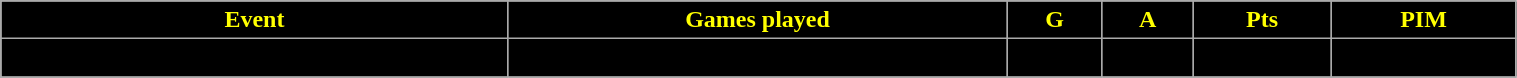<table class="wikitable" width="80%">
<tr align="center"  style="background:black;color:yellow;">
<td><strong>Event</strong></td>
<td><strong>Games played</strong></td>
<td><strong>G</strong></td>
<td><strong>A</strong></td>
<td><strong>Pts</strong></td>
<td><strong>PIM</strong></td>
</tr>
<tr align="center" bgcolor=" ">
<td>2006 Olympics</td>
<td>5</td>
<td>0</td>
<td>1</td>
<td>1</td>
<td>0</td>
</tr>
</table>
